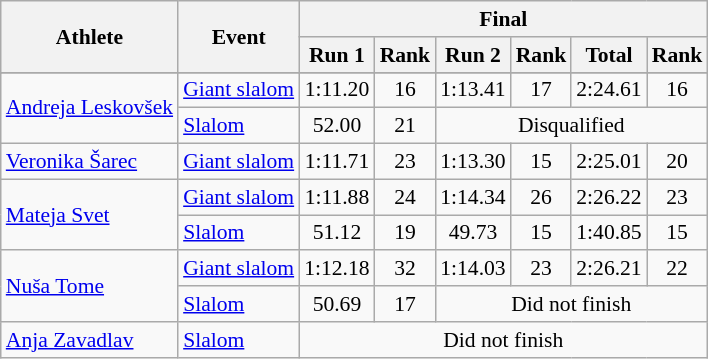<table class="wikitable" style="font-size:90%">
<tr>
<th rowspan="2">Athlete</th>
<th rowspan="2">Event</th>
<th colspan="6">Final</th>
</tr>
<tr>
<th>Run 1</th>
<th>Rank</th>
<th>Run 2</th>
<th>Rank</th>
<th>Total</th>
<th>Rank</th>
</tr>
<tr>
</tr>
<tr align="center">
<td align="left" rowspan=2><a href='#'>Andreja Leskovšek</a></td>
<td align="left"><a href='#'>Giant slalom</a></td>
<td>1:11.20</td>
<td>16</td>
<td>1:13.41</td>
<td>17</td>
<td>2:24.61</td>
<td>16</td>
</tr>
<tr align="center">
<td align="left"><a href='#'>Slalom</a></td>
<td>52.00</td>
<td>21</td>
<td colspan=4>Disqualified</td>
</tr>
<tr align="center">
<td align="left"><a href='#'>Veronika Šarec</a></td>
<td align="left"><a href='#'>Giant slalom</a></td>
<td>1:11.71</td>
<td>23</td>
<td>1:13.30</td>
<td>15</td>
<td>2:25.01</td>
<td>20</td>
</tr>
<tr align="center">
<td align="left" rowspan=2><a href='#'>Mateja Svet</a></td>
<td align="left"><a href='#'>Giant slalom</a></td>
<td>1:11.88</td>
<td>24</td>
<td>1:14.34</td>
<td>26</td>
<td>2:26.22</td>
<td>23</td>
</tr>
<tr align="center">
<td align="left"><a href='#'>Slalom</a></td>
<td>51.12</td>
<td>19</td>
<td>49.73</td>
<td>15</td>
<td>1:40.85</td>
<td>15</td>
</tr>
<tr align="center">
<td align="left" rowspan=2><a href='#'>Nuša Tome</a></td>
<td align="left"><a href='#'>Giant slalom</a></td>
<td>1:12.18</td>
<td>32</td>
<td>1:14.03</td>
<td>23</td>
<td>2:26.21</td>
<td>22</td>
</tr>
<tr align="center">
<td align="left"><a href='#'>Slalom</a></td>
<td>50.69</td>
<td>17</td>
<td colspan=4>Did not finish</td>
</tr>
<tr align="center">
<td align="left"><a href='#'>Anja Zavadlav</a></td>
<td align="left"><a href='#'>Slalom</a></td>
<td colspan=6>Did not finish</td>
</tr>
</table>
